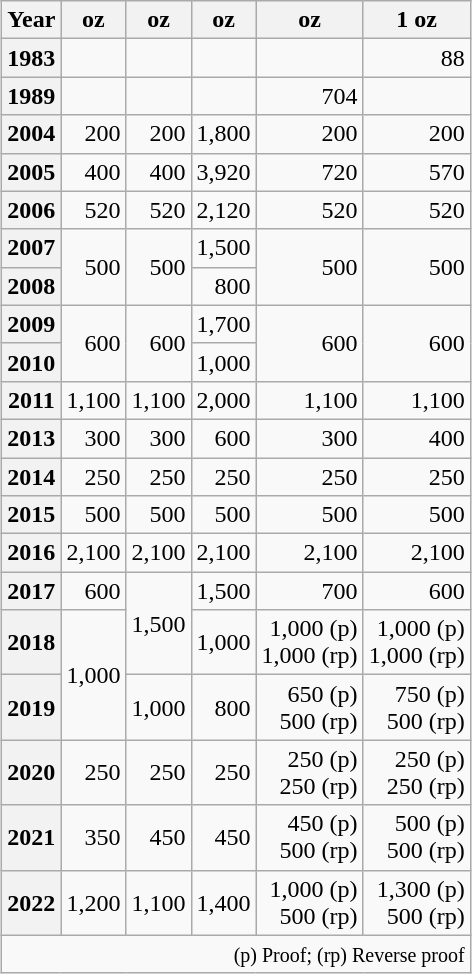<table class="wikitable sortable" style="text-align:right; margin-left:auto; margin-right:auto; border:none;">
<tr>
<th>Year</th>
<th> oz</th>
<th> oz</th>
<th> oz</th>
<th> oz</th>
<th>1 oz</th>
</tr>
<tr>
<th>1983</th>
<td></td>
<td></td>
<td></td>
<td></td>
<td>88</td>
</tr>
<tr>
<th>1989</th>
<td></td>
<td></td>
<td></td>
<td>704</td>
<td></td>
</tr>
<tr>
<th>2004</th>
<td>200</td>
<td>200</td>
<td>1,800</td>
<td>200</td>
<td>200</td>
</tr>
<tr>
<th>2005</th>
<td>400</td>
<td>400</td>
<td>3,920</td>
<td>720</td>
<td>570</td>
</tr>
<tr>
<th>2006</th>
<td>520</td>
<td>520</td>
<td>2,120</td>
<td>520</td>
<td>520</td>
</tr>
<tr>
<th>2007</th>
<td rowspan="2">500</td>
<td rowspan="2">500</td>
<td>1,500</td>
<td rowspan="2">500</td>
<td rowspan="2">500</td>
</tr>
<tr>
<th>2008</th>
<td>800</td>
</tr>
<tr>
<th>2009</th>
<td rowspan="2">600</td>
<td rowspan="2">600</td>
<td>1,700</td>
<td rowspan="2">600</td>
<td rowspan="2">600</td>
</tr>
<tr>
<th>2010</th>
<td>1,000</td>
</tr>
<tr>
<th>2011</th>
<td>1,100</td>
<td>1,100</td>
<td>2,000</td>
<td>1,100</td>
<td>1,100</td>
</tr>
<tr>
<th>2013</th>
<td>300</td>
<td>300</td>
<td>600</td>
<td>300</td>
<td>400</td>
</tr>
<tr>
<th>2014</th>
<td>250</td>
<td>250</td>
<td>250</td>
<td>250</td>
<td>250</td>
</tr>
<tr>
<th>2015</th>
<td>500</td>
<td>500</td>
<td>500</td>
<td>500</td>
<td>500</td>
</tr>
<tr>
<th>2016</th>
<td>2,100</td>
<td>2,100</td>
<td>2,100</td>
<td>2,100</td>
<td>2,100</td>
</tr>
<tr>
<th>2017</th>
<td>600</td>
<td rowspan="2">1,500</td>
<td>1,500</td>
<td>700</td>
<td>600</td>
</tr>
<tr>
<th>2018</th>
<td rowspan="2">1,000</td>
<td>1,000</td>
<td>1,000 (p)<br>1,000 (rp)</td>
<td>1,000 (p)<br>1,000 (rp)</td>
</tr>
<tr>
<th>2019</th>
<td>1,000</td>
<td>800</td>
<td>650 (p)<br>500 (rp)</td>
<td>750 (p)<br>500 (rp)</td>
</tr>
<tr>
<th>2020</th>
<td>250</td>
<td>250</td>
<td>250</td>
<td>250 (p)<br>250 (rp)</td>
<td>250 (p)<br>250 (rp)</td>
</tr>
<tr>
<th>2021</th>
<td>350</td>
<td>450</td>
<td>450</td>
<td>450 (p)<br>500 (rp)</td>
<td>500 (p)<br>500 (rp)</td>
</tr>
<tr>
<th>2022</th>
<td>1,200</td>
<td>1,100</td>
<td>1,400</td>
<td>1,000 (p)<br>500 (rp)</td>
<td>1,300 (p)<br>500 (rp)</td>
</tr>
<tr>
<td colspan="6"><small>(p) Proof; (rp) Reverse proof</small></td>
</tr>
</table>
